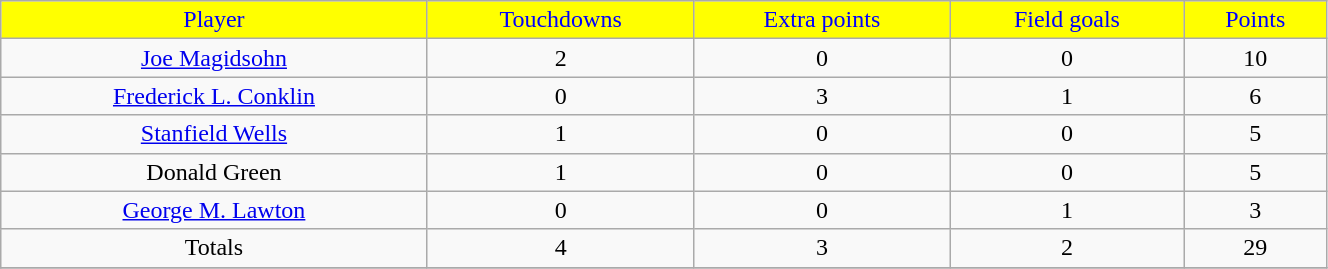<table class="wikitable" width="70%">
<tr align="center"  style="background:yellow;color:blue;">
<td>Player</td>
<td>Touchdowns</td>
<td>Extra points</td>
<td>Field goals</td>
<td>Points</td>
</tr>
<tr align="center" bgcolor="">
<td><a href='#'>Joe Magidsohn</a></td>
<td>2</td>
<td>0</td>
<td>0</td>
<td>10</td>
</tr>
<tr align="center" bgcolor="">
<td><a href='#'>Frederick L. Conklin</a></td>
<td>0</td>
<td>3</td>
<td>1</td>
<td>6</td>
</tr>
<tr align="center" bgcolor="">
<td><a href='#'>Stanfield Wells</a></td>
<td>1</td>
<td>0</td>
<td>0</td>
<td>5</td>
</tr>
<tr align="center" bgcolor="">
<td>Donald Green</td>
<td>1</td>
<td>0</td>
<td>0</td>
<td>5</td>
</tr>
<tr align="center" bgcolor="">
<td><a href='#'>George M. Lawton</a></td>
<td>0</td>
<td>0</td>
<td>1</td>
<td>3</td>
</tr>
<tr align="center" bgcolor="">
<td>Totals</td>
<td>4</td>
<td>3</td>
<td>2</td>
<td>29</td>
</tr>
<tr align="center" bgcolor="">
</tr>
</table>
